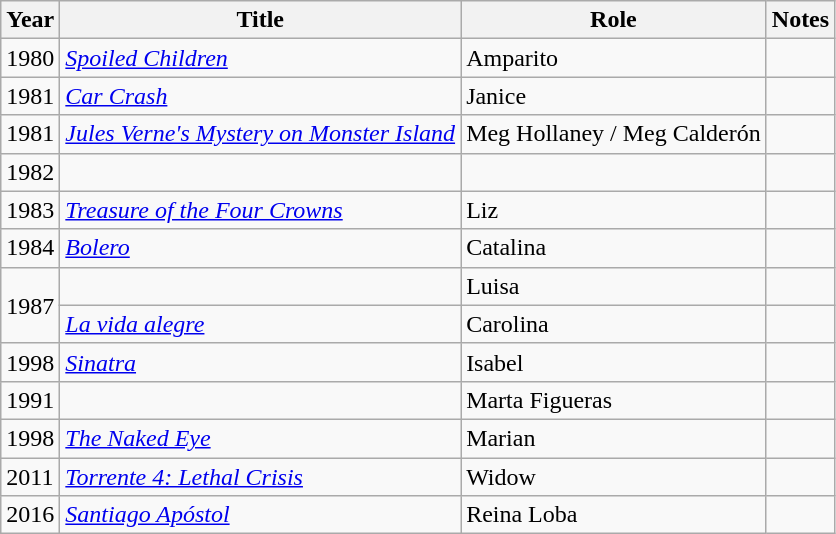<table class="wikitable sortable">
<tr>
<th>Year</th>
<th>Title</th>
<th>Role</th>
<th class="unsortable">Notes</th>
</tr>
<tr>
<td>1980</td>
<td><em><a href='#'>Spoiled Children</a></em></td>
<td>Amparito</td>
<td></td>
</tr>
<tr>
<td>1981</td>
<td><em><a href='#'>Car Crash</a></em></td>
<td>Janice</td>
<td></td>
</tr>
<tr>
<td>1981</td>
<td><em><a href='#'>Jules Verne's Mystery on Monster Island</a></em></td>
<td>Meg Hollaney / Meg Calderón</td>
<td></td>
</tr>
<tr>
<td>1982</td>
<td><em></em></td>
<td></td>
<td></td>
</tr>
<tr>
<td>1983</td>
<td><em><a href='#'>Treasure of the Four Crowns</a></em></td>
<td>Liz</td>
<td></td>
</tr>
<tr>
<td>1984</td>
<td><em><a href='#'>Bolero</a></em></td>
<td>Catalina</td>
<td></td>
</tr>
<tr>
<td rowspan="2">1987</td>
<td><em></em></td>
<td>Luisa</td>
<td></td>
</tr>
<tr>
<td><em><a href='#'>La vida alegre</a></em></td>
<td>Carolina</td>
<td></td>
</tr>
<tr>
<td>1998</td>
<td><em><a href='#'>Sinatra</a></em></td>
<td>Isabel</td>
<td></td>
</tr>
<tr>
<td>1991</td>
<td><em></em></td>
<td>Marta Figueras</td>
<td></td>
</tr>
<tr>
<td>1998</td>
<td><em><a href='#'>The Naked Eye</a></em></td>
<td>Marian</td>
<td></td>
</tr>
<tr>
<td>2011</td>
<td><em><a href='#'>Torrente 4: Lethal Crisis</a></em></td>
<td>Widow</td>
<td></td>
</tr>
<tr>
<td>2016</td>
<td><em><a href='#'>Santiago Apóstol</a></em></td>
<td>Reina Loba</td>
<td></td>
</tr>
</table>
